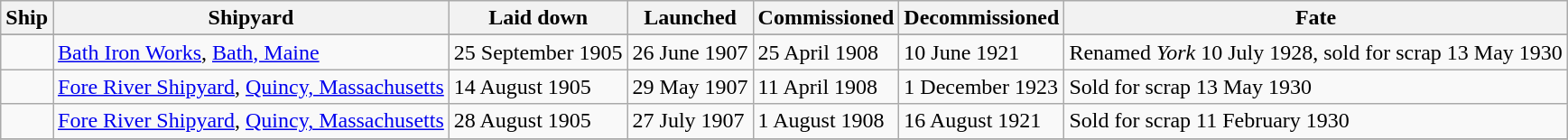<table class="wikitable">
<tr>
<th>Ship</th>
<th>Shipyard</th>
<th>Laid down</th>
<th>Launched</th>
<th>Commissioned</th>
<th>Decommissioned</th>
<th>Fate</th>
</tr>
<tr>
</tr>
<tr>
<td></td>
<td><a href='#'>Bath Iron Works</a>, <a href='#'>Bath, Maine</a></td>
<td>25 September 1905</td>
<td>26 June 1907</td>
<td>25 April 1908</td>
<td>10 June 1921</td>
<td>Renamed <em>York</em> 10 July 1928, sold for scrap 13 May 1930</td>
</tr>
<tr>
<td></td>
<td><a href='#'>Fore River Shipyard</a>, <a href='#'>Quincy, Massachusetts</a></td>
<td>14 August 1905</td>
<td>29 May 1907</td>
<td>11 April 1908</td>
<td>1 December 1923</td>
<td>Sold for scrap 13 May 1930</td>
</tr>
<tr>
<td></td>
<td><a href='#'>Fore River Shipyard</a>, <a href='#'>Quincy, Massachusetts</a></td>
<td>28 August 1905</td>
<td>27 July 1907</td>
<td>1 August 1908</td>
<td>16 August 1921</td>
<td>Sold for scrap 11 February 1930</td>
</tr>
<tr>
</tr>
</table>
